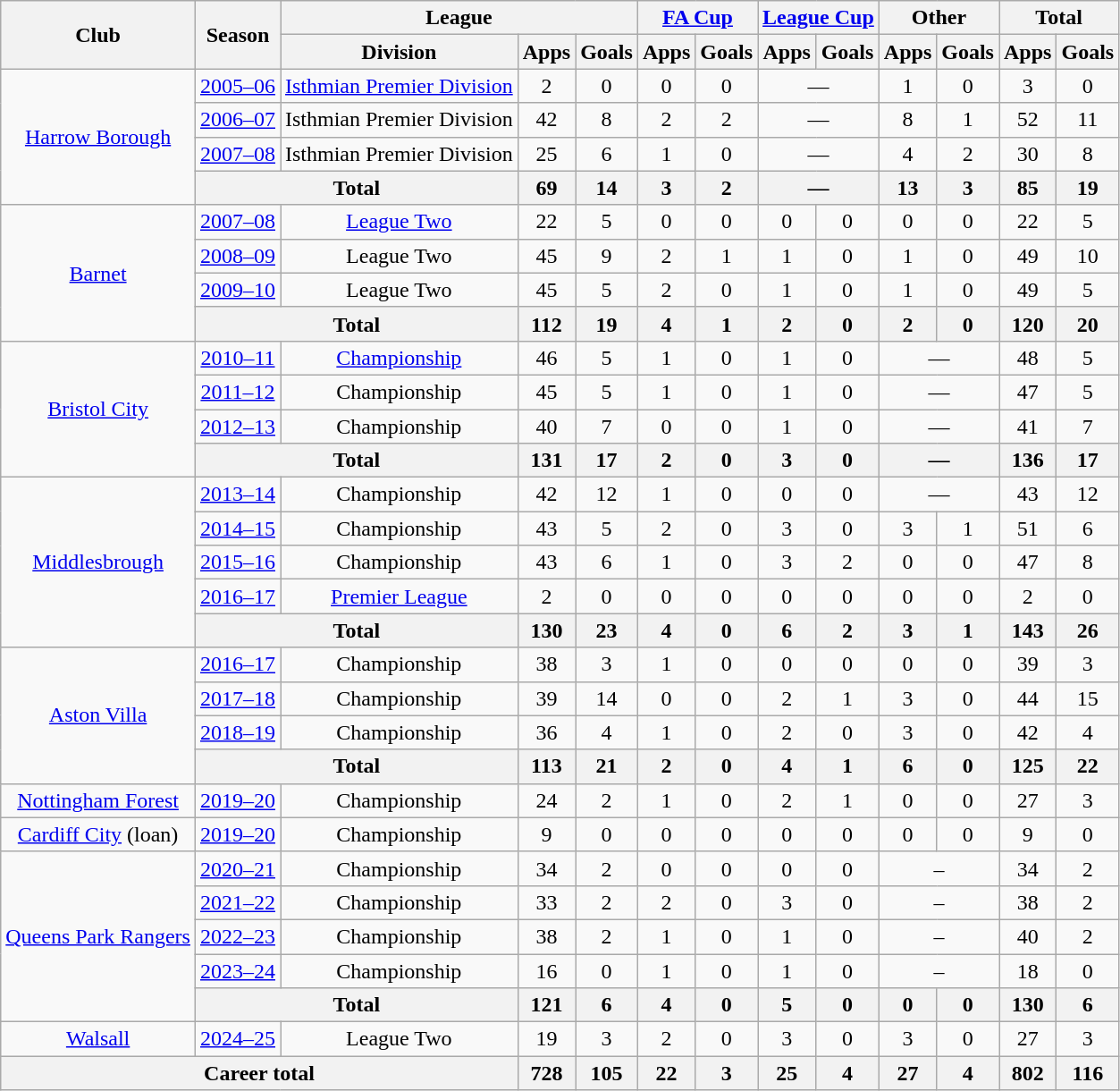<table class="wikitable" style="text-align: center">
<tr>
<th rowspan="2">Club</th>
<th rowspan="2">Season</th>
<th colspan="3">League</th>
<th colspan="2"><a href='#'>FA Cup</a></th>
<th colspan="2"><a href='#'>League Cup</a></th>
<th colspan="2">Other</th>
<th colspan="2">Total</th>
</tr>
<tr>
<th>Division</th>
<th>Apps</th>
<th>Goals</th>
<th>Apps</th>
<th>Goals</th>
<th>Apps</th>
<th>Goals</th>
<th>Apps</th>
<th>Goals</th>
<th>Apps</th>
<th>Goals</th>
</tr>
<tr>
<td rowspan="4"><a href='#'>Harrow Borough</a></td>
<td><a href='#'>2005–06</a></td>
<td><a href='#'>Isthmian Premier Division</a></td>
<td>2</td>
<td>0</td>
<td>0</td>
<td>0</td>
<td colspan="2">—</td>
<td>1</td>
<td>0</td>
<td>3</td>
<td>0</td>
</tr>
<tr>
<td><a href='#'>2006–07</a></td>
<td>Isthmian Premier Division</td>
<td>42</td>
<td>8</td>
<td>2</td>
<td>2</td>
<td colspan="2">—</td>
<td>8</td>
<td>1</td>
<td>52</td>
<td>11</td>
</tr>
<tr>
<td><a href='#'>2007–08</a></td>
<td>Isthmian Premier Division</td>
<td>25</td>
<td>6</td>
<td>1</td>
<td>0</td>
<td colspan="2">—</td>
<td>4</td>
<td>2</td>
<td>30</td>
<td>8</td>
</tr>
<tr>
<th colspan="2">Total</th>
<th>69</th>
<th>14</th>
<th>3</th>
<th>2</th>
<th colspan="2">—</th>
<th>13</th>
<th>3</th>
<th>85</th>
<th>19</th>
</tr>
<tr>
<td rowspan="4"><a href='#'>Barnet</a></td>
<td><a href='#'>2007–08</a></td>
<td><a href='#'>League Two</a></td>
<td>22</td>
<td>5</td>
<td>0</td>
<td>0</td>
<td>0</td>
<td>0</td>
<td>0</td>
<td>0</td>
<td>22</td>
<td>5</td>
</tr>
<tr>
<td><a href='#'>2008–09</a></td>
<td>League Two</td>
<td>45</td>
<td>9</td>
<td>2</td>
<td>1</td>
<td>1</td>
<td>0</td>
<td>1</td>
<td>0</td>
<td>49</td>
<td>10</td>
</tr>
<tr>
<td><a href='#'>2009–10</a></td>
<td>League Two</td>
<td>45</td>
<td>5</td>
<td>2</td>
<td>0</td>
<td>1</td>
<td>0</td>
<td>1</td>
<td>0</td>
<td>49</td>
<td>5</td>
</tr>
<tr>
<th colspan="2">Total</th>
<th>112</th>
<th>19</th>
<th>4</th>
<th>1</th>
<th>2</th>
<th>0</th>
<th>2</th>
<th>0</th>
<th>120</th>
<th>20</th>
</tr>
<tr>
<td rowspan="4"><a href='#'>Bristol City</a></td>
<td><a href='#'>2010–11</a></td>
<td><a href='#'>Championship</a></td>
<td>46</td>
<td>5</td>
<td>1</td>
<td>0</td>
<td>1</td>
<td>0</td>
<td colspan="2">—</td>
<td>48</td>
<td>5</td>
</tr>
<tr>
<td><a href='#'>2011–12</a></td>
<td>Championship</td>
<td>45</td>
<td>5</td>
<td>1</td>
<td>0</td>
<td>1</td>
<td>0</td>
<td colspan="2">—</td>
<td>47</td>
<td>5</td>
</tr>
<tr>
<td><a href='#'>2012–13</a></td>
<td>Championship</td>
<td>40</td>
<td>7</td>
<td>0</td>
<td>0</td>
<td>1</td>
<td>0</td>
<td colspan="2">—</td>
<td>41</td>
<td>7</td>
</tr>
<tr>
<th colspan="2">Total</th>
<th>131</th>
<th>17</th>
<th>2</th>
<th>0</th>
<th>3</th>
<th>0</th>
<th colspan="2">—</th>
<th>136</th>
<th>17</th>
</tr>
<tr>
<td rowspan="5"><a href='#'>Middlesbrough</a></td>
<td><a href='#'>2013–14</a></td>
<td>Championship</td>
<td>42</td>
<td>12</td>
<td>1</td>
<td>0</td>
<td>0</td>
<td>0</td>
<td colspan="2">—</td>
<td>43</td>
<td>12</td>
</tr>
<tr>
<td><a href='#'>2014–15</a></td>
<td>Championship</td>
<td>43</td>
<td>5</td>
<td>2</td>
<td>0</td>
<td>3</td>
<td>0</td>
<td>3</td>
<td>1</td>
<td>51</td>
<td>6</td>
</tr>
<tr>
<td><a href='#'>2015–16</a></td>
<td>Championship</td>
<td>43</td>
<td>6</td>
<td>1</td>
<td>0</td>
<td>3</td>
<td>2</td>
<td>0</td>
<td>0</td>
<td>47</td>
<td>8</td>
</tr>
<tr>
<td><a href='#'>2016–17</a></td>
<td><a href='#'>Premier League</a></td>
<td>2</td>
<td>0</td>
<td>0</td>
<td>0</td>
<td>0</td>
<td>0</td>
<td>0</td>
<td>0</td>
<td>2</td>
<td>0</td>
</tr>
<tr>
<th colspan="2">Total</th>
<th>130</th>
<th>23</th>
<th>4</th>
<th>0</th>
<th>6</th>
<th>2</th>
<th>3</th>
<th>1</th>
<th>143</th>
<th>26</th>
</tr>
<tr>
<td rowspan="4"><a href='#'>Aston Villa</a></td>
<td><a href='#'>2016–17</a></td>
<td>Championship</td>
<td>38</td>
<td>3</td>
<td>1</td>
<td>0</td>
<td>0</td>
<td>0</td>
<td>0</td>
<td>0</td>
<td>39</td>
<td>3</td>
</tr>
<tr>
<td><a href='#'>2017–18</a></td>
<td>Championship</td>
<td>39</td>
<td>14</td>
<td>0</td>
<td>0</td>
<td>2</td>
<td>1</td>
<td>3</td>
<td>0</td>
<td>44</td>
<td>15</td>
</tr>
<tr>
<td><a href='#'>2018–19</a></td>
<td>Championship</td>
<td>36</td>
<td>4</td>
<td>1</td>
<td>0</td>
<td>2</td>
<td>0</td>
<td>3</td>
<td>0</td>
<td>42</td>
<td>4</td>
</tr>
<tr>
<th colspan="2">Total</th>
<th>113</th>
<th>21</th>
<th>2</th>
<th>0</th>
<th>4</th>
<th>1</th>
<th>6</th>
<th>0</th>
<th>125</th>
<th>22</th>
</tr>
<tr>
<td><a href='#'>Nottingham Forest</a></td>
<td><a href='#'>2019–20</a></td>
<td>Championship</td>
<td>24</td>
<td>2</td>
<td>1</td>
<td>0</td>
<td>2</td>
<td>1</td>
<td>0</td>
<td>0</td>
<td>27</td>
<td>3</td>
</tr>
<tr>
<td><a href='#'>Cardiff City</a> (loan)</td>
<td><a href='#'>2019–20</a></td>
<td>Championship</td>
<td>9</td>
<td>0</td>
<td>0</td>
<td>0</td>
<td>0</td>
<td>0</td>
<td>0</td>
<td>0</td>
<td>9</td>
<td>0</td>
</tr>
<tr>
<td rowspan="5"><a href='#'>Queens Park Rangers</a></td>
<td><a href='#'>2020–21</a></td>
<td>Championship</td>
<td>34</td>
<td>2</td>
<td>0</td>
<td>0</td>
<td>0</td>
<td>0</td>
<td colspan=2>–</td>
<td>34</td>
<td>2</td>
</tr>
<tr>
<td><a href='#'>2021–22</a></td>
<td>Championship</td>
<td>33</td>
<td>2</td>
<td>2</td>
<td>0</td>
<td>3</td>
<td>0</td>
<td colspan=2>–</td>
<td>38</td>
<td>2</td>
</tr>
<tr>
<td><a href='#'>2022–23</a></td>
<td>Championship</td>
<td>38</td>
<td>2</td>
<td>1</td>
<td>0</td>
<td>1</td>
<td>0</td>
<td colspan=2>–</td>
<td>40</td>
<td>2</td>
</tr>
<tr>
<td><a href='#'>2023–24</a></td>
<td>Championship</td>
<td>16</td>
<td>0</td>
<td>1</td>
<td>0</td>
<td>1</td>
<td>0</td>
<td colspan=2>–</td>
<td>18</td>
<td>0</td>
</tr>
<tr>
<th colspan="2">Total</th>
<th>121</th>
<th>6</th>
<th>4</th>
<th>0</th>
<th>5</th>
<th>0</th>
<th>0</th>
<th>0</th>
<th>130</th>
<th>6</th>
</tr>
<tr>
<td><a href='#'>Walsall</a></td>
<td><a href='#'>2024–25</a></td>
<td>League Two</td>
<td>19</td>
<td>3</td>
<td>2</td>
<td>0</td>
<td>3</td>
<td>0</td>
<td>3</td>
<td>0</td>
<td>27</td>
<td>3</td>
</tr>
<tr>
<th colspan="3">Career total</th>
<th>728</th>
<th>105</th>
<th>22</th>
<th>3</th>
<th>25</th>
<th>4</th>
<th>27</th>
<th>4</th>
<th>802</th>
<th>116</th>
</tr>
</table>
